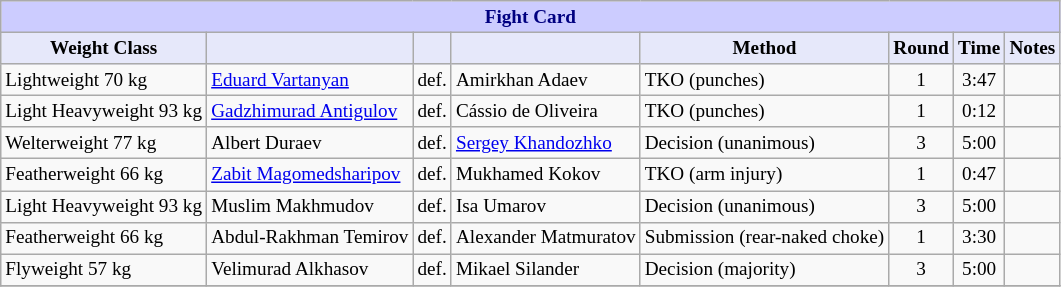<table class="wikitable" style="font-size: 80%;">
<tr>
<th colspan="8" style="background-color: #ccf; color: #000080; text-align: center;"><strong>Fight Card</strong></th>
</tr>
<tr>
<th colspan="1" style="background-color: #E6E8FA; color: #000000; text-align: center;">Weight Class</th>
<th colspan="1" style="background-color: #E6E8FA; color: #000000; text-align: center;"></th>
<th colspan="1" style="background-color: #E6E8FA; color: #000000; text-align: center;"></th>
<th colspan="1" style="background-color: #E6E8FA; color: #000000; text-align: center;"></th>
<th colspan="1" style="background-color: #E6E8FA; color: #000000; text-align: center;">Method</th>
<th colspan="1" style="background-color: #E6E8FA; color: #000000; text-align: center;">Round</th>
<th colspan="1" style="background-color: #E6E8FA; color: #000000; text-align: center;">Time</th>
<th colspan="1" style="background-color: #E6E8FA; color: #000000; text-align: center;">Notes</th>
</tr>
<tr>
<td>Lightweight 70 kg</td>
<td> <a href='#'>Eduard Vartanyan</a></td>
<td>def.</td>
<td> Amirkhan Adaev</td>
<td>TKO (punches)</td>
<td align=center>1</td>
<td align=center>3:47</td>
<td></td>
</tr>
<tr>
<td>Light Heavyweight 93 kg</td>
<td> <a href='#'>Gadzhimurad Antigulov</a></td>
<td>def.</td>
<td> Cássio de Oliveira</td>
<td>TKO (punches)</td>
<td align=center>1</td>
<td align=center>0:12</td>
<td></td>
</tr>
<tr>
<td>Welterweight 77 kg</td>
<td> Albert Duraev</td>
<td>def.</td>
<td> <a href='#'>Sergey Khandozhko</a></td>
<td>Decision (unanimous)</td>
<td align=center>3</td>
<td align=center>5:00</td>
<td></td>
</tr>
<tr>
<td>Featherweight 66 kg</td>
<td> <a href='#'>Zabit Magomedsharipov</a></td>
<td>def.</td>
<td> Mukhamed Kokov</td>
<td>TKO (arm injury)</td>
<td align=center>1</td>
<td align=center>0:47</td>
<td></td>
</tr>
<tr>
<td>Light Heavyweight 93 kg</td>
<td> Muslim Makhmudov</td>
<td>def.</td>
<td> Isa Umarov</td>
<td>Decision (unanimous)</td>
<td align=center>3</td>
<td align=center>5:00</td>
<td></td>
</tr>
<tr>
<td>Featherweight 66 kg</td>
<td> Abdul-Rakhman Temirov</td>
<td>def.</td>
<td> Alexander Matmuratov</td>
<td>Submission (rear-naked choke)</td>
<td align=center>1</td>
<td align=center>3:30</td>
<td></td>
</tr>
<tr>
<td>Flyweight 57 kg</td>
<td> Velimurad Alkhasov</td>
<td>def.</td>
<td> Mikael Silander</td>
<td>Decision (majority)</td>
<td align=center>3</td>
<td align=center>5:00</td>
<td></td>
</tr>
<tr>
</tr>
</table>
